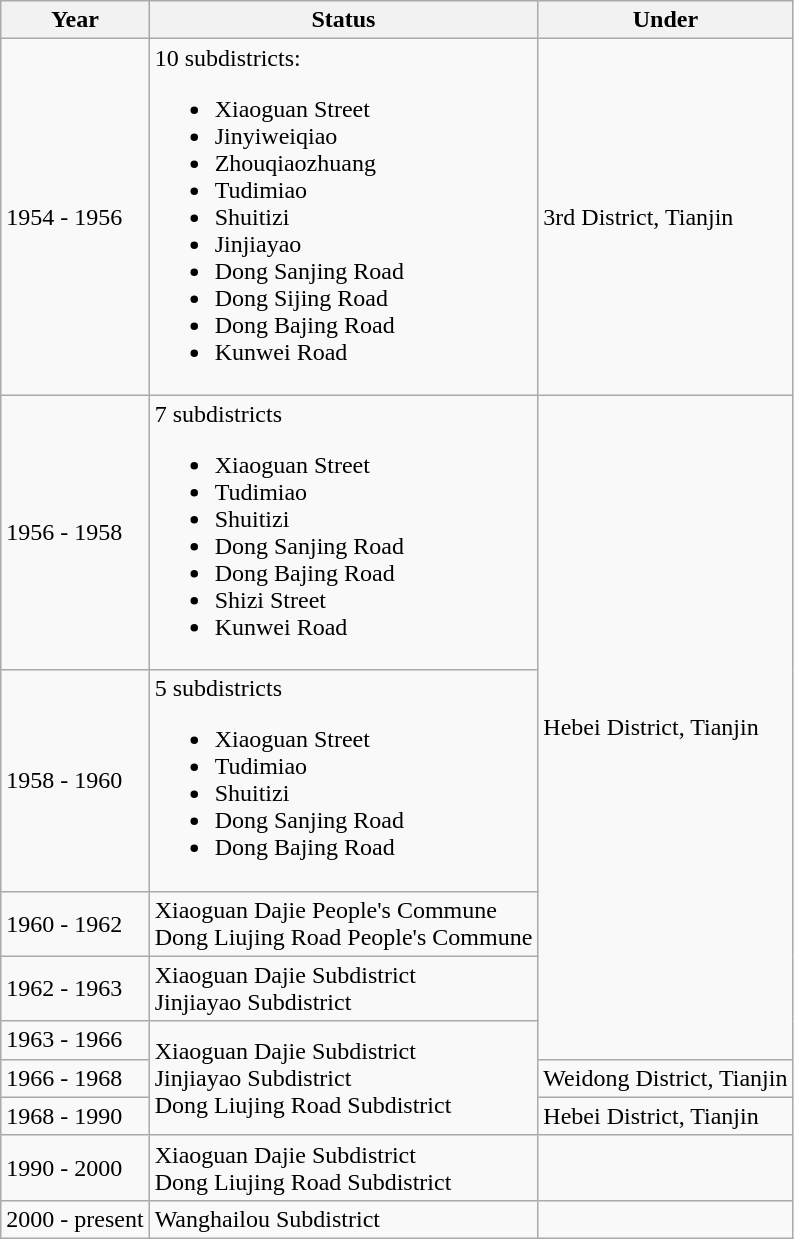<table class="wikitable">
<tr>
<th>Year</th>
<th>Status</th>
<th>Under</th>
</tr>
<tr>
<td>1954 - 1956</td>
<td>10 subdistricts:<br><ul><li>Xiaoguan Street</li><li>Jinyiweiqiao</li><li>Zhouqiaozhuang</li><li>Tudimiao</li><li>Shuitizi</li><li>Jinjiayao</li><li>Dong Sanjing Road</li><li>Dong Sijing Road</li><li>Dong Bajing Road</li><li>Kunwei Road</li></ul></td>
<td>3rd District, Tianjin</td>
</tr>
<tr>
<td>1956 - 1958</td>
<td>7 subdistricts<br><ul><li>Xiaoguan Street</li><li>Tudimiao</li><li>Shuitizi</li><li>Dong Sanjing Road</li><li>Dong Bajing Road</li><li>Shizi Street</li><li>Kunwei Road</li></ul></td>
<td rowspan="5">Hebei District, Tianjin</td>
</tr>
<tr>
<td>1958 - 1960</td>
<td>5 subdistricts<br><ul><li>Xiaoguan Street</li><li>Tudimiao</li><li>Shuitizi</li><li>Dong Sanjing Road</li><li>Dong Bajing Road</li></ul></td>
</tr>
<tr>
<td>1960 - 1962</td>
<td>Xiaoguan Dajie People's Commune<br>Dong Liujing Road People's Commune</td>
</tr>
<tr>
<td>1962 - 1963</td>
<td>Xiaoguan Dajie Subdistrict<br>Jinjiayao Subdistrict</td>
</tr>
<tr>
<td>1963 - 1966</td>
<td rowspan="3">Xiaoguan Dajie Subdistrict<br>Jinjiayao Subdistrict<br>Dong Liujing Road Subdistrict</td>
</tr>
<tr>
<td>1966 - 1968</td>
<td>Weidong District, Tianjin</td>
</tr>
<tr>
<td>1968 - 1990</td>
<td>Hebei District, Tianjin</td>
</tr>
<tr>
<td>1990 - 2000</td>
<td>Xiaoguan Dajie Subdistrict<br>Dong Liujing Road Subdistrict</td>
<td></td>
</tr>
<tr>
<td>2000 - present</td>
<td>Wanghailou Subdistrict</td>
<td></td>
</tr>
</table>
